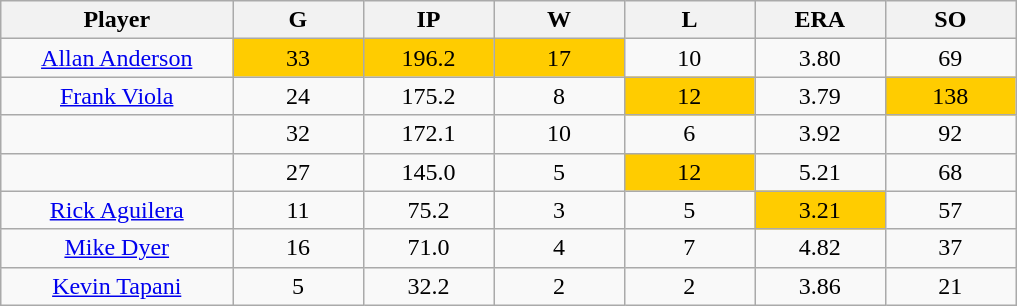<table class="wikitable sortable">
<tr>
<th bgcolor="#DDDDFF" width="16%">Player</th>
<th bgcolor="#DDDDFF" width="9%">G</th>
<th bgcolor="#DDDDFF" width="9%">IP</th>
<th bgcolor="#DDDDFF" width="9%">W</th>
<th bgcolor="#DDDDFF" width="9%">L</th>
<th bgcolor="#DDDDFF" width="9%">ERA</th>
<th bgcolor="#DDDDFF" width="9%">SO</th>
</tr>
<tr align="center">
<td><a href='#'>Allan Anderson</a></td>
<td style="background:#fc0;">33</td>
<td style="background:#fc0;">196.2</td>
<td style="background:#fc0;">17</td>
<td>10</td>
<td>3.80</td>
<td>69</td>
</tr>
<tr align=center>
<td><a href='#'>Frank Viola</a></td>
<td>24</td>
<td>175.2</td>
<td>8</td>
<td style="background:#fc0;">12</td>
<td>3.79</td>
<td style="background:#fc0;">138</td>
</tr>
<tr align=center>
<td></td>
<td>32</td>
<td>172.1</td>
<td>10</td>
<td>6</td>
<td>3.92</td>
<td>92</td>
</tr>
<tr align="center">
<td></td>
<td>27</td>
<td>145.0</td>
<td>5</td>
<td style="background:#fc0;">12</td>
<td>5.21</td>
<td>68</td>
</tr>
<tr align="center">
<td><a href='#'>Rick Aguilera</a></td>
<td>11</td>
<td>75.2</td>
<td>3</td>
<td>5</td>
<td style="background:#fc0;">3.21</td>
<td>57</td>
</tr>
<tr align=center>
<td><a href='#'>Mike Dyer</a></td>
<td>16</td>
<td>71.0</td>
<td>4</td>
<td>7</td>
<td>4.82</td>
<td>37</td>
</tr>
<tr align=center>
<td><a href='#'>Kevin Tapani</a></td>
<td>5</td>
<td>32.2</td>
<td>2</td>
<td>2</td>
<td>3.86</td>
<td>21</td>
</tr>
</table>
